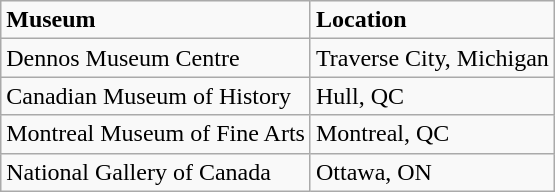<table class="wikitable">
<tr>
<td><strong>Museum</strong></td>
<td><strong>Location</strong></td>
</tr>
<tr>
<td>Dennos Museum Centre</td>
<td>Traverse City, Michigan</td>
</tr>
<tr>
<td>Canadian Museum of History</td>
<td>Hull, QC</td>
</tr>
<tr>
<td>Montreal Museum of Fine Arts</td>
<td>Montreal, QC</td>
</tr>
<tr>
<td>National Gallery of Canada</td>
<td>Ottawa, ON</td>
</tr>
</table>
